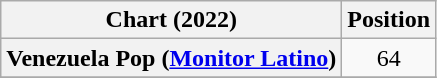<table class="wikitable sortable plainrowheaders">
<tr>
<th style="text-align:center;">Chart (2022)</th>
<th style="text-align:center;">Position</th>
</tr>
<tr>
<th scope="row">Venezuela Pop (<a href='#'>Monitor Latino</a>)</th>
<td style="text-align:center;">64</td>
</tr>
<tr>
</tr>
</table>
